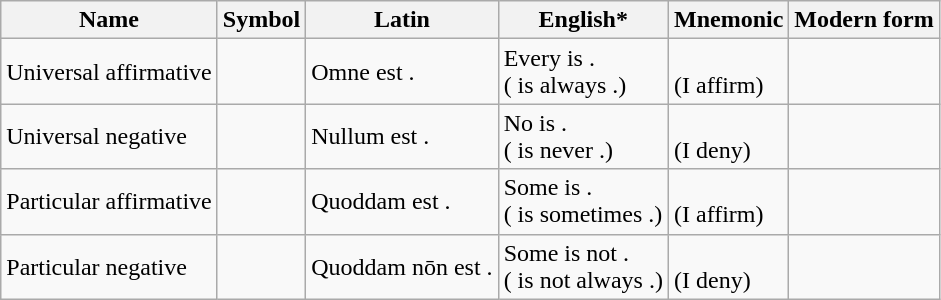<table class="wikitable">
<tr>
<th>Name</th>
<th>Symbol</th>
<th>Latin</th>
<th>English*</th>
<th>Mnemonic</th>
<th>Modern form</th>
</tr>
<tr>
<td>Universal affirmative</td>
<td style="text-align:center"></td>
<td>Omne  est .</td>
<td>Every  is .<br>( is always .)</td>
<td><em></em><br>(I affirm)</td>
<td></td>
</tr>
<tr>
<td>Universal negative</td>
<td style="text-align:center"></td>
<td>Nullum  est .</td>
<td>No  is .<br>( is never .)</td>
<td><em></em><br>(I deny)</td>
<td></td>
</tr>
<tr>
<td>Particular affirmative</td>
<td style="text-align:center"></td>
<td>Quoddam  est .</td>
<td>Some  is .<br>( is sometimes .)</td>
<td><em></em><br>(I affirm)</td>
<td></td>
</tr>
<tr>
<td>Particular negative</td>
<td style="text-align:center"></td>
<td>Quoddam  nōn est .</td>
<td>Some  is not .<br>( is not always .)</td>
<td><em></em><br>(I deny)</td>
<td></td>
</tr>
</table>
